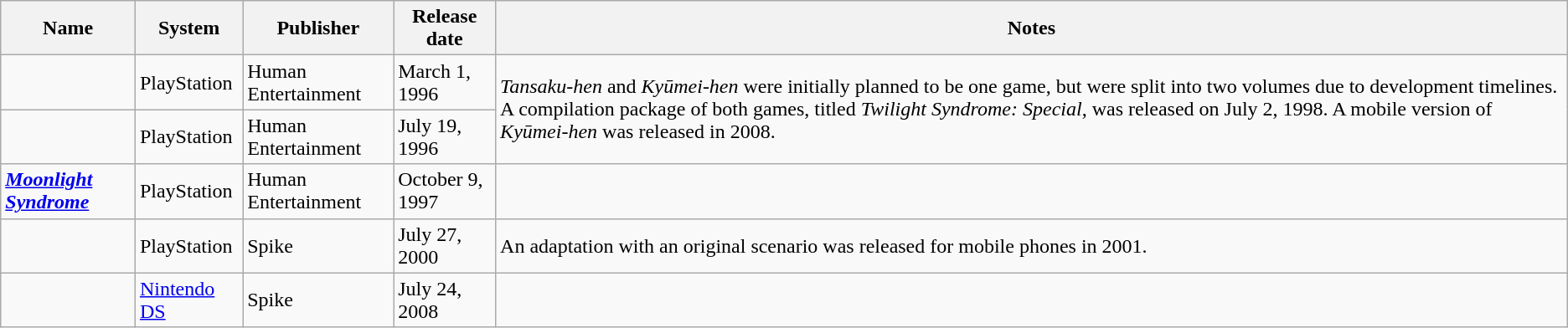<table class="wikitable">
<tr>
<th>Name</th>
<th>System</th>
<th>Publisher</th>
<th>Release date</th>
<th>Notes</th>
</tr>
<tr>
<td></td>
<td>PlayStation</td>
<td>Human Entertainment</td>
<td>March 1, 1996</td>
<td rowspan="2"><em>Tansaku-hen</em> and <em>Kyūmei-hen</em> were initially planned to be one game, but were split into two volumes due to development timelines. A compilation package of both games, titled <em>Twilight Syndrome: Special</em>, was released on July 2, 1998. A mobile version of <em>Kyūmei-hen</em> was released in 2008.</td>
</tr>
<tr>
<td></td>
<td>PlayStation</td>
<td>Human Entertainment</td>
<td>July 19, 1996</td>
</tr>
<tr>
<td><strong><em><a href='#'>Moonlight Syndrome</a></em></strong></td>
<td>PlayStation</td>
<td>Human Entertainment</td>
<td>October 9, 1997</td>
<td></td>
</tr>
<tr>
<td></td>
<td>PlayStation</td>
<td>Spike</td>
<td>July 27, 2000</td>
<td>An adaptation with an original scenario was released for mobile phones in 2001.</td>
</tr>
<tr>
<td></td>
<td><a href='#'>Nintendo DS</a></td>
<td>Spike</td>
<td>July 24, 2008</td>
<td></td>
</tr>
</table>
